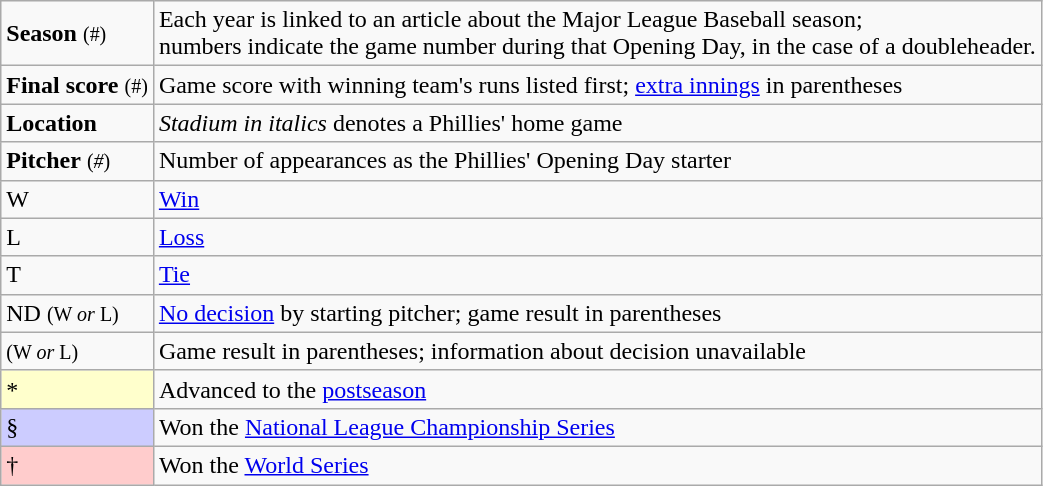<table class="wikitable">
<tr>
<td><strong>Season</strong> <small>(#)</small></td>
<td>Each year is linked to an article about the Major League Baseball season; <br>numbers indicate the game number during that Opening Day, in the case of a doubleheader.</td>
</tr>
<tr>
<td><strong>Final score</strong> <small>(#)</small></td>
<td>Game score with winning team's runs listed first; <a href='#'>extra innings</a> in parentheses</td>
</tr>
<tr>
<td><strong>Location</strong></td>
<td><em>Stadium in italics</em> denotes a Phillies' home game</td>
</tr>
<tr>
<td><strong>Pitcher</strong> <small>(<em>#</em>)</small></td>
<td>Number of appearances as the Phillies' Opening Day starter</td>
</tr>
<tr>
<td>W</td>
<td><a href='#'>Win</a></td>
</tr>
<tr>
<td>L</td>
<td><a href='#'>Loss</a></td>
</tr>
<tr>
<td>T</td>
<td><a href='#'>Tie</a></td>
</tr>
<tr>
<td>ND <small>(W <em>or</em> L)</small></td>
<td><a href='#'>No decision</a> by starting pitcher; game result in parentheses</td>
</tr>
<tr>
<td><small>(W <em>or</em> L)</small></td>
<td>Game result in parentheses; information about decision unavailable</td>
</tr>
<tr>
<td style="background-color: #ffffcc">*</td>
<td>Advanced to the <a href='#'>postseason</a></td>
</tr>
<tr>
<td style="background-color: #ccccff">§</td>
<td>Won the <a href='#'>National League Championship Series</a></td>
</tr>
<tr>
<td style="background-color: #ffcccc">†</td>
<td>Won the <a href='#'>World Series</a></td>
</tr>
</table>
